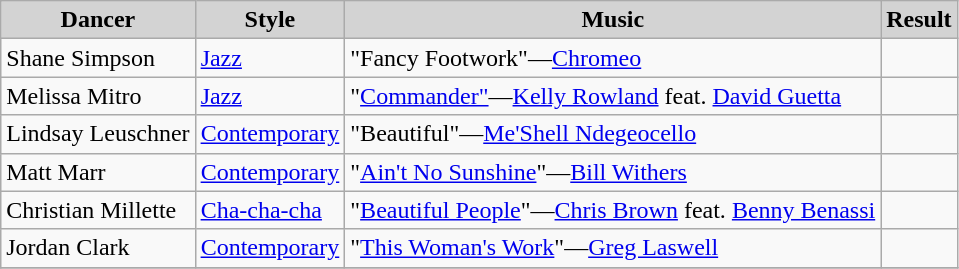<table class="wikitable">
<tr align="center" bgcolor="lightgrey">
<td><strong>Dancer</strong></td>
<td><strong>Style</strong></td>
<td><strong>Music</strong></td>
<td><strong>Result</strong></td>
</tr>
<tr>
<td>Shane Simpson</td>
<td><a href='#'>Jazz</a></td>
<td>"Fancy Footwork"—<a href='#'>Chromeo</a></td>
<td></td>
</tr>
<tr>
<td>Melissa Mitro</td>
<td><a href='#'>Jazz</a></td>
<td>"<a href='#'>Commander"</a>—<a href='#'>Kelly Rowland</a> feat. <a href='#'>David Guetta</a></td>
<td></td>
</tr>
<tr>
<td>Lindsay Leuschner</td>
<td><a href='#'>Contemporary</a></td>
<td>"Beautiful"—<a href='#'>Me'Shell Ndegeocello</a></td>
<td></td>
</tr>
<tr>
<td>Matt Marr</td>
<td><a href='#'>Contemporary</a></td>
<td>"<a href='#'>Ain't No Sunshine</a>"—<a href='#'>Bill Withers</a></td>
<td></td>
</tr>
<tr>
<td>Christian Millette</td>
<td><a href='#'>Cha-cha-cha</a></td>
<td>"<a href='#'>Beautiful People</a>"—<a href='#'>Chris Brown</a> feat. <a href='#'>Benny Benassi</a></td>
<td></td>
</tr>
<tr>
<td>Jordan Clark</td>
<td><a href='#'>Contemporary</a></td>
<td>"<a href='#'>This Woman's Work</a>"—<a href='#'>Greg Laswell</a></td>
<td></td>
</tr>
<tr>
</tr>
</table>
